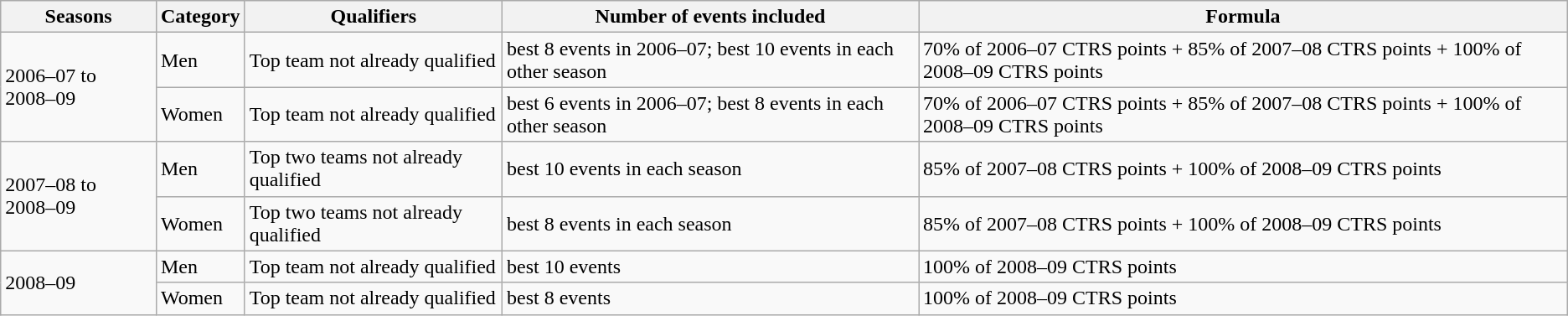<table class="wikitable">
<tr>
<th>Seasons</th>
<th>Category</th>
<th>Qualifiers</th>
<th>Number of events included</th>
<th>Formula</th>
</tr>
<tr>
<td rowspan="2">2006–07 to 2008–09</td>
<td>Men</td>
<td>Top team not already qualified</td>
<td>best 8 events in 2006–07; best 10 events in each other season</td>
<td>70% of 2006–07 CTRS points + 85% of 2007–08 CTRS points + 100% of 2008–09 CTRS points</td>
</tr>
<tr>
<td>Women</td>
<td>Top team not already qualified</td>
<td>best 6 events in 2006–07; best 8 events in each other season</td>
<td>70% of 2006–07 CTRS points + 85% of 2007–08 CTRS points + 100% of 2008–09 CTRS points</td>
</tr>
<tr>
<td rowspan="2">2007–08 to 2008–09</td>
<td>Men</td>
<td>Top two teams not already qualified</td>
<td>best 10 events in each season</td>
<td>85% of 2007–08 CTRS points + 100% of 2008–09 CTRS points</td>
</tr>
<tr>
<td>Women</td>
<td>Top two teams not already qualified</td>
<td>best 8 events in each season</td>
<td>85% of 2007–08 CTRS points + 100% of 2008–09 CTRS points</td>
</tr>
<tr>
<td rowspan="2">2008–09</td>
<td>Men</td>
<td>Top team not already qualified</td>
<td>best 10 events</td>
<td>100% of 2008–09 CTRS points</td>
</tr>
<tr>
<td>Women</td>
<td>Top team not already qualified</td>
<td>best 8 events</td>
<td>100% of 2008–09 CTRS points</td>
</tr>
</table>
